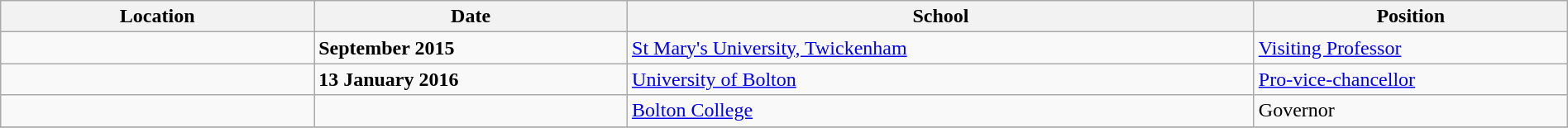<table class="wikitable" style="width:100%;">
<tr>
<th style="width:20%;">Location</th>
<th style="width:20%;">Date</th>
<th style="width:40%;">School</th>
<th style="width:20%;">Position</th>
</tr>
<tr>
<td></td>
<td><strong>September 2015</strong></td>
<td><a href='#'>St Mary's University, Twickenham</a></td>
<td><a href='#'>Visiting Professor</a></td>
</tr>
<tr>
<td></td>
<td><strong>13 January 2016</strong></td>
<td><a href='#'>University of Bolton</a></td>
<td><a href='#'>Pro-vice-chancellor</a></td>
</tr>
<tr>
<td></td>
<td></td>
<td><a href='#'>Bolton College</a></td>
<td>Governor</td>
</tr>
<tr>
</tr>
</table>
